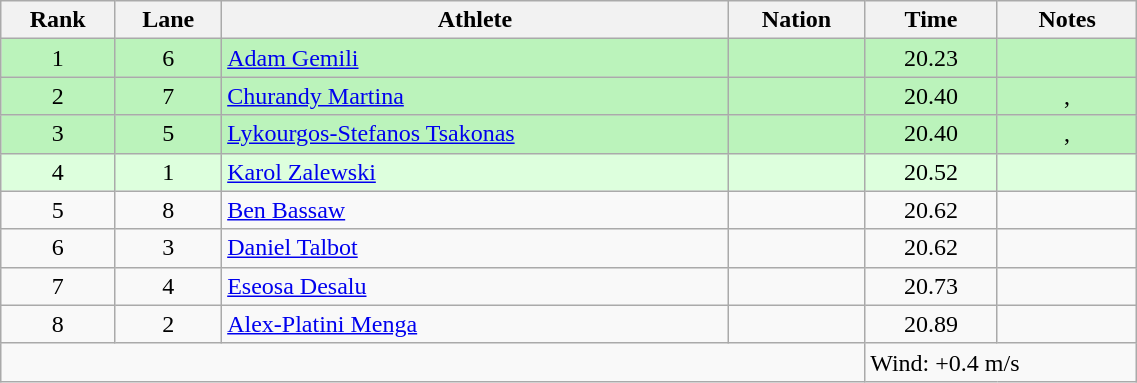<table class="wikitable sortable" style="text-align:center;width: 60%;">
<tr>
<th scope="col">Rank</th>
<th scope="col">Lane</th>
<th scope="col">Athlete</th>
<th scope="col">Nation</th>
<th scope="col">Time</th>
<th scope="col">Notes</th>
</tr>
<tr bgcolor=bbf3bb>
<td>1</td>
<td>6</td>
<td align=left><a href='#'>Adam Gemili</a></td>
<td align=left></td>
<td>20.23</td>
<td></td>
</tr>
<tr bgcolor=bbf3bb>
<td>2</td>
<td>7</td>
<td align=left><a href='#'>Churandy Martina</a></td>
<td align=left></td>
<td>20.40</td>
<td>, </td>
</tr>
<tr bgcolor=bbf3bb>
<td>3</td>
<td>5</td>
<td align=left><a href='#'>Lykourgos-Stefanos Tsakonas</a></td>
<td align=left></td>
<td>20.40</td>
<td>, </td>
</tr>
<tr bgcolor=ddffdd>
<td>4</td>
<td>1</td>
<td align=left><a href='#'>Karol Zalewski</a></td>
<td align=left></td>
<td>20.52</td>
<td></td>
</tr>
<tr>
<td>5</td>
<td>8</td>
<td align=left><a href='#'>Ben Bassaw</a></td>
<td align=left></td>
<td>20.62</td>
<td></td>
</tr>
<tr>
<td>6</td>
<td>3</td>
<td align=left><a href='#'>Daniel Talbot</a></td>
<td align=left></td>
<td>20.62</td>
<td></td>
</tr>
<tr>
<td>7</td>
<td>4</td>
<td align=left><a href='#'>Eseosa Desalu</a></td>
<td align=left></td>
<td>20.73</td>
<td></td>
</tr>
<tr>
<td>8</td>
<td>2</td>
<td align=left><a href='#'>Alex-Platini Menga</a></td>
<td align=left></td>
<td>20.89</td>
<td></td>
</tr>
<tr class="sortbottom">
<td colspan="4"></td>
<td colspan="2" style="text-align:left;">Wind: +0.4 m/s</td>
</tr>
</table>
